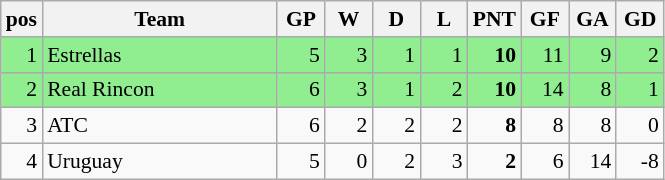<table cellspacing="0" cellpadding="3" style="background-color: #f9f9f9; font-size: 90%; text-align: right"  class="wikitable">
<tr>
<th align=left>pos</th>
<th align=left width=150>Team</th>
<th align=center width=25>GP</th>
<th align=center width=25>W</th>
<th align=center width=25>D</th>
<th align=center width=25>L</th>
<th align=left width=25>PNT</th>
<th align=center width=25>GF</th>
<th align=center width=25>GA</th>
<th align=center width=25>GD</th>
</tr>
<tr align="right" style="background:lightgreen;">
<td>1</td>
<td align=left>Estrellas</td>
<td>5</td>
<td>3</td>
<td>1</td>
<td>1</td>
<td><strong>10 </strong></td>
<td>11</td>
<td>9</td>
<td>2</td>
</tr>
<tr align="right" style="background:lightgreen;">
<td>2</td>
<td align=left>Real Rincon</td>
<td>6</td>
<td>3</td>
<td>1</td>
<td>2</td>
<td><strong>10 </strong></td>
<td>14</td>
<td>8</td>
<td>1</td>
</tr>
<tr>
<td>3</td>
<td align=left>ATC</td>
<td>6</td>
<td>2</td>
<td>2</td>
<td>2</td>
<td><strong>8 </strong></td>
<td>8</td>
<td>8</td>
<td>0</td>
</tr>
<tr>
<td>4</td>
<td align=left>Uruguay</td>
<td>5</td>
<td>0</td>
<td>2</td>
<td>3</td>
<td><strong>2 </strong></td>
<td>6</td>
<td>14</td>
<td>-8</td>
</tr>
</table>
